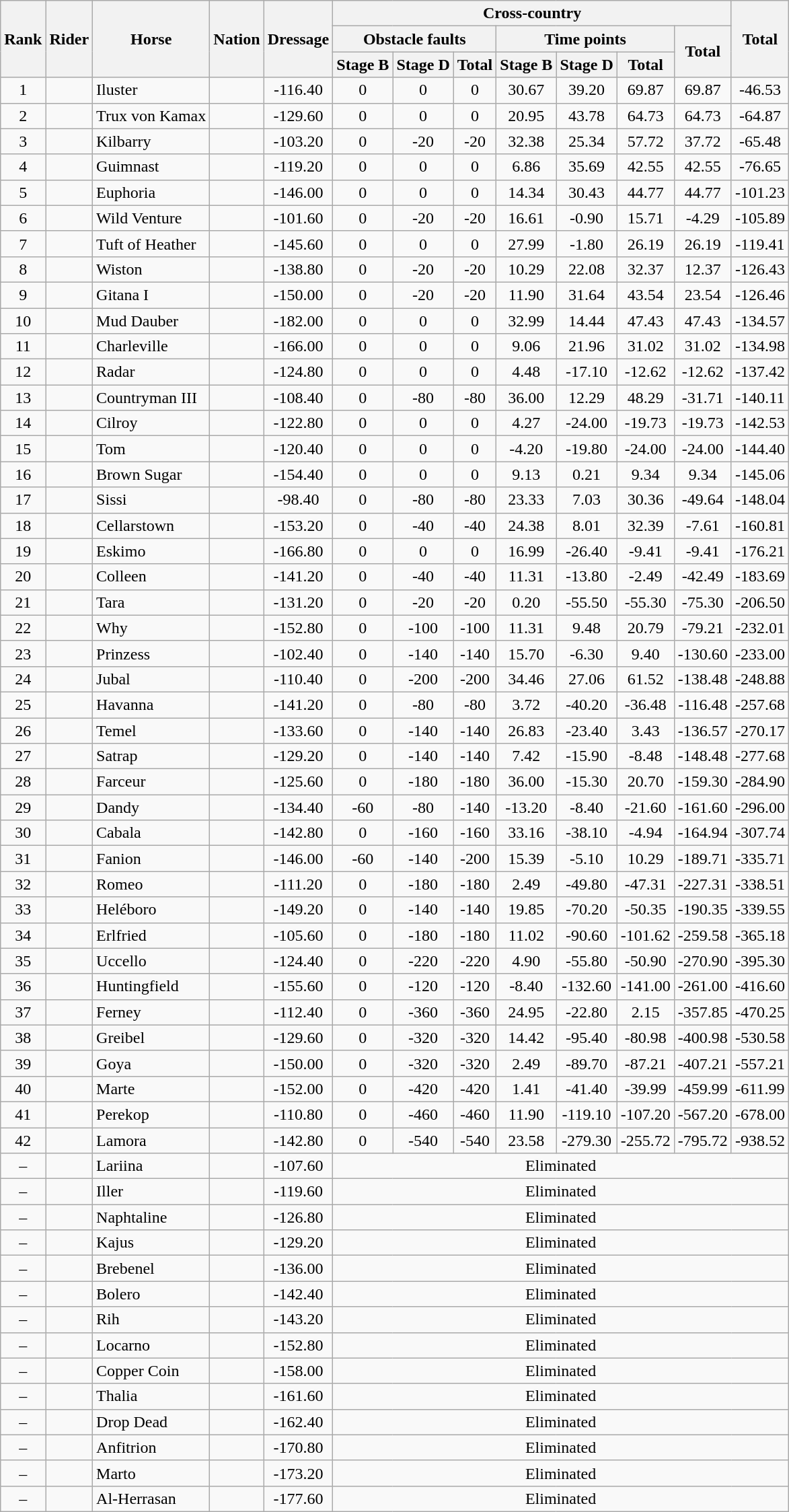<table class="wikitable sortable" style="text-align:center">
<tr>
<th rowspan=3>Rank</th>
<th rowspan=3>Rider</th>
<th rowspan=3>Horse</th>
<th rowspan=3>Nation</th>
<th rowspan=3>Dressage</th>
<th colspan=7>Cross-country</th>
<th rowspan=3>Total</th>
</tr>
<tr>
<th colspan=3>Obstacle faults</th>
<th colspan=3>Time points</th>
<th rowspan=2>Total</th>
</tr>
<tr>
<th>Stage B</th>
<th>Stage D</th>
<th>Total</th>
<th>Stage B</th>
<th>Stage D</th>
<th>Total</th>
</tr>
<tr>
<td>1</td>
<td align=left></td>
<td align=left>Iluster</td>
<td align=left></td>
<td>-116.40</td>
<td>0</td>
<td>0</td>
<td>0</td>
<td>30.67</td>
<td>39.20</td>
<td>69.87</td>
<td>69.87</td>
<td>-46.53</td>
</tr>
<tr>
<td>2</td>
<td align=left></td>
<td align=left>Trux von Kamax</td>
<td align=left></td>
<td>-129.60</td>
<td>0</td>
<td>0</td>
<td>0</td>
<td>20.95</td>
<td>43.78</td>
<td>64.73</td>
<td>64.73</td>
<td>-64.87</td>
</tr>
<tr>
<td>3</td>
<td align=left></td>
<td align=left>Kilbarry</td>
<td align=left></td>
<td>-103.20</td>
<td>0</td>
<td>-20</td>
<td>-20</td>
<td>32.38</td>
<td>25.34</td>
<td>57.72</td>
<td>37.72</td>
<td>-65.48</td>
</tr>
<tr>
<td>4</td>
<td align=left></td>
<td align=left>Guimnast</td>
<td align=left></td>
<td>-119.20</td>
<td>0</td>
<td>0</td>
<td>0</td>
<td>6.86</td>
<td>35.69</td>
<td>42.55</td>
<td>42.55</td>
<td>-76.65</td>
</tr>
<tr>
<td>5</td>
<td align=left></td>
<td align=left>Euphoria</td>
<td align=left></td>
<td>-146.00</td>
<td>0</td>
<td>0</td>
<td>0</td>
<td>14.34</td>
<td>30.43</td>
<td>44.77</td>
<td>44.77</td>
<td>-101.23</td>
</tr>
<tr>
<td>6</td>
<td align=left></td>
<td align=left>Wild Venture</td>
<td align=left></td>
<td>-101.60</td>
<td>0</td>
<td>-20</td>
<td>-20</td>
<td>16.61</td>
<td>-0.90</td>
<td>15.71</td>
<td>-4.29</td>
<td>-105.89</td>
</tr>
<tr>
<td>7</td>
<td align=left></td>
<td align=left>Tuft of Heather</td>
<td align=left></td>
<td>-145.60</td>
<td>0</td>
<td>0</td>
<td>0</td>
<td>27.99</td>
<td>-1.80</td>
<td>26.19</td>
<td>26.19</td>
<td>-119.41</td>
</tr>
<tr>
<td>8</td>
<td align=left></td>
<td align=left>Wiston</td>
<td align=left></td>
<td>-138.80</td>
<td>0</td>
<td>-20</td>
<td>-20</td>
<td>10.29</td>
<td>22.08</td>
<td>32.37</td>
<td>12.37</td>
<td>-126.43</td>
</tr>
<tr>
<td>9</td>
<td align=left></td>
<td align=left>Gitana I</td>
<td align=left></td>
<td>-150.00</td>
<td>0</td>
<td>-20</td>
<td>-20</td>
<td>11.90</td>
<td>31.64</td>
<td>43.54</td>
<td>23.54</td>
<td>-126.46</td>
</tr>
<tr>
<td>10</td>
<td align=left></td>
<td align=left>Mud Dauber</td>
<td align=left></td>
<td>-182.00</td>
<td>0</td>
<td>0</td>
<td>0</td>
<td>32.99</td>
<td>14.44</td>
<td>47.43</td>
<td>47.43</td>
<td>-134.57</td>
</tr>
<tr>
<td>11</td>
<td align=left></td>
<td align=left>Charleville</td>
<td align=left></td>
<td>-166.00</td>
<td>0</td>
<td>0</td>
<td>0</td>
<td>9.06</td>
<td>21.96</td>
<td>31.02</td>
<td>31.02</td>
<td>-134.98</td>
</tr>
<tr>
<td>12</td>
<td align=left></td>
<td align=left>Radar</td>
<td align=left></td>
<td>-124.80</td>
<td>0</td>
<td>0</td>
<td>0</td>
<td>4.48</td>
<td>-17.10</td>
<td>-12.62</td>
<td>-12.62</td>
<td>-137.42</td>
</tr>
<tr>
<td>13</td>
<td align=left></td>
<td align=left>Countryman III</td>
<td align=left></td>
<td>-108.40</td>
<td>0</td>
<td>-80</td>
<td>-80</td>
<td>36.00</td>
<td>12.29</td>
<td>48.29</td>
<td>-31.71</td>
<td>-140.11</td>
</tr>
<tr>
<td>14</td>
<td align=left></td>
<td align=left>Cilroy</td>
<td align=left></td>
<td>-122.80</td>
<td>0</td>
<td>0</td>
<td>0</td>
<td>4.27</td>
<td>-24.00</td>
<td>-19.73</td>
<td>-19.73</td>
<td>-142.53</td>
</tr>
<tr>
<td>15</td>
<td align=left></td>
<td align=left>Tom</td>
<td align=left></td>
<td>-120.40</td>
<td>0</td>
<td>0</td>
<td>0</td>
<td>-4.20</td>
<td>-19.80</td>
<td>-24.00</td>
<td>-24.00</td>
<td>-144.40</td>
</tr>
<tr>
<td>16</td>
<td align=left></td>
<td align=left>Brown Sugar</td>
<td align=left></td>
<td>-154.40</td>
<td>0</td>
<td>0</td>
<td>0</td>
<td>9.13</td>
<td>0.21</td>
<td>9.34</td>
<td>9.34</td>
<td>-145.06</td>
</tr>
<tr>
<td>17</td>
<td align=left></td>
<td align=left>Sissi</td>
<td align=left></td>
<td>-98.40</td>
<td>0</td>
<td>-80</td>
<td>-80</td>
<td>23.33</td>
<td>7.03</td>
<td>30.36</td>
<td>-49.64</td>
<td>-148.04</td>
</tr>
<tr>
<td>18</td>
<td align=left></td>
<td align=left>Cellarstown</td>
<td align=left></td>
<td>-153.20</td>
<td>0</td>
<td>-40</td>
<td>-40</td>
<td>24.38</td>
<td>8.01</td>
<td>32.39</td>
<td>-7.61</td>
<td>-160.81</td>
</tr>
<tr>
<td>19</td>
<td align=left></td>
<td align=left>Eskimo</td>
<td align=left></td>
<td>-166.80</td>
<td>0</td>
<td>0</td>
<td>0</td>
<td>16.99</td>
<td>-26.40</td>
<td>-9.41</td>
<td>-9.41</td>
<td>-176.21</td>
</tr>
<tr>
<td>20</td>
<td align=left></td>
<td align=left>Colleen</td>
<td align=left></td>
<td>-141.20</td>
<td>0</td>
<td>-40</td>
<td>-40</td>
<td>11.31</td>
<td>-13.80</td>
<td>-2.49</td>
<td>-42.49</td>
<td>-183.69</td>
</tr>
<tr>
<td>21</td>
<td align=left></td>
<td align=left>Tara</td>
<td align=left></td>
<td>-131.20</td>
<td>0</td>
<td>-20</td>
<td>-20</td>
<td>0.20</td>
<td>-55.50</td>
<td>-55.30</td>
<td>-75.30</td>
<td>-206.50</td>
</tr>
<tr>
<td>22</td>
<td align=left></td>
<td align=left>Why</td>
<td align=left></td>
<td>-152.80</td>
<td>0</td>
<td>-100</td>
<td>-100</td>
<td>11.31</td>
<td>9.48</td>
<td>20.79</td>
<td>-79.21</td>
<td>-232.01</td>
</tr>
<tr>
<td>23</td>
<td align=left></td>
<td align=left>Prinzess</td>
<td align=left></td>
<td>-102.40</td>
<td>0</td>
<td>-140</td>
<td>-140</td>
<td>15.70</td>
<td>-6.30</td>
<td>9.40</td>
<td>-130.60</td>
<td>-233.00</td>
</tr>
<tr>
<td>24</td>
<td align=left></td>
<td align=left>Jubal</td>
<td align=left></td>
<td>-110.40</td>
<td>0</td>
<td>-200</td>
<td>-200</td>
<td>34.46</td>
<td>27.06</td>
<td>61.52</td>
<td>-138.48</td>
<td>-248.88</td>
</tr>
<tr>
<td>25</td>
<td align=left></td>
<td align=left>Havanna</td>
<td align=left></td>
<td>-141.20</td>
<td>0</td>
<td>-80</td>
<td>-80</td>
<td>3.72</td>
<td>-40.20</td>
<td>-36.48</td>
<td>-116.48</td>
<td>-257.68</td>
</tr>
<tr>
<td>26</td>
<td align=left></td>
<td align=left>Temel</td>
<td align=left></td>
<td>-133.60</td>
<td>0</td>
<td>-140</td>
<td>-140</td>
<td>26.83</td>
<td>-23.40</td>
<td>3.43</td>
<td>-136.57</td>
<td>-270.17</td>
</tr>
<tr>
<td>27</td>
<td align=left></td>
<td align=left>Satrap</td>
<td align=left></td>
<td>-129.20</td>
<td>0</td>
<td>-140</td>
<td>-140</td>
<td>7.42</td>
<td>-15.90</td>
<td>-8.48</td>
<td>-148.48</td>
<td>-277.68</td>
</tr>
<tr>
<td>28</td>
<td align=left></td>
<td align=left>Farceur</td>
<td align=left></td>
<td>-125.60</td>
<td>0</td>
<td>-180</td>
<td>-180</td>
<td>36.00</td>
<td>-15.30</td>
<td>20.70</td>
<td>-159.30</td>
<td>-284.90</td>
</tr>
<tr>
<td>29</td>
<td align=left></td>
<td align=left>Dandy</td>
<td align=left></td>
<td>-134.40</td>
<td>-60</td>
<td>-80</td>
<td>-140</td>
<td>-13.20</td>
<td>-8.40</td>
<td>-21.60</td>
<td>-161.60</td>
<td>-296.00</td>
</tr>
<tr>
<td>30</td>
<td align=left></td>
<td align=left>Cabala</td>
<td align=left></td>
<td>-142.80</td>
<td>0</td>
<td>-160</td>
<td>-160</td>
<td>33.16</td>
<td>-38.10</td>
<td>-4.94</td>
<td>-164.94</td>
<td>-307.74</td>
</tr>
<tr>
<td>31</td>
<td align=left></td>
<td align=left>Fanion</td>
<td align=left></td>
<td>-146.00</td>
<td>-60</td>
<td>-140</td>
<td>-200</td>
<td>15.39</td>
<td>-5.10</td>
<td>10.29</td>
<td>-189.71</td>
<td>-335.71</td>
</tr>
<tr>
<td>32</td>
<td align=left></td>
<td align=left>Romeo</td>
<td align=left></td>
<td>-111.20</td>
<td>0</td>
<td>-180</td>
<td>-180</td>
<td>2.49</td>
<td>-49.80</td>
<td>-47.31</td>
<td>-227.31</td>
<td>-338.51</td>
</tr>
<tr>
<td>33</td>
<td align=left></td>
<td align=left>Heléboro</td>
<td align=left></td>
<td>-149.20</td>
<td>0</td>
<td>-140</td>
<td>-140</td>
<td>19.85</td>
<td>-70.20</td>
<td>-50.35</td>
<td>-190.35</td>
<td>-339.55</td>
</tr>
<tr>
<td>34</td>
<td align=left></td>
<td align=left>Erlfried</td>
<td align=left></td>
<td>-105.60</td>
<td>0</td>
<td>-180</td>
<td>-180</td>
<td>11.02</td>
<td>-90.60</td>
<td>-101.62</td>
<td>-259.58</td>
<td>-365.18</td>
</tr>
<tr>
<td>35</td>
<td align=left></td>
<td align=left>Uccello</td>
<td align=left></td>
<td>-124.40</td>
<td>0</td>
<td>-220</td>
<td>-220</td>
<td>4.90</td>
<td>-55.80</td>
<td>-50.90</td>
<td>-270.90</td>
<td>-395.30</td>
</tr>
<tr>
<td>36</td>
<td align=left></td>
<td align=left>Huntingfield</td>
<td align=left></td>
<td>-155.60</td>
<td>0</td>
<td>-120</td>
<td>-120</td>
<td>-8.40</td>
<td>-132.60</td>
<td>-141.00</td>
<td>-261.00</td>
<td>-416.60</td>
</tr>
<tr>
<td>37</td>
<td align=left></td>
<td align=left>Ferney</td>
<td align=left></td>
<td>-112.40</td>
<td>0</td>
<td>-360</td>
<td>-360</td>
<td>24.95</td>
<td>-22.80</td>
<td>2.15</td>
<td>-357.85</td>
<td>-470.25</td>
</tr>
<tr>
<td>38</td>
<td align=left></td>
<td align=left>Greibel</td>
<td align=left></td>
<td>-129.60</td>
<td>0</td>
<td>-320</td>
<td>-320</td>
<td>14.42</td>
<td>-95.40</td>
<td>-80.98</td>
<td>-400.98</td>
<td>-530.58</td>
</tr>
<tr>
<td>39</td>
<td align=left></td>
<td align=left>Goya</td>
<td align=left></td>
<td>-150.00</td>
<td>0</td>
<td>-320</td>
<td>-320</td>
<td>2.49</td>
<td>-89.70</td>
<td>-87.21</td>
<td>-407.21</td>
<td>-557.21</td>
</tr>
<tr>
<td>40</td>
<td align=left></td>
<td align=left>Marte</td>
<td align=left></td>
<td>-152.00</td>
<td>0</td>
<td>-420</td>
<td>-420</td>
<td>1.41</td>
<td>-41.40</td>
<td>-39.99</td>
<td>-459.99</td>
<td>-611.99</td>
</tr>
<tr>
<td>41</td>
<td align=left></td>
<td align=left>Perekop</td>
<td align=left></td>
<td>-110.80</td>
<td>0</td>
<td>-460</td>
<td>-460</td>
<td>11.90</td>
<td>-119.10</td>
<td>-107.20</td>
<td>-567.20</td>
<td>-678.00</td>
</tr>
<tr>
<td>42</td>
<td align=left></td>
<td align=left>Lamora</td>
<td align=left></td>
<td>-142.80</td>
<td>0</td>
<td>-540</td>
<td>-540</td>
<td>23.58</td>
<td>-279.30</td>
<td>-255.72</td>
<td>-795.72</td>
<td>-938.52</td>
</tr>
<tr>
<td>–</td>
<td align=left></td>
<td align=left>Lariina</td>
<td align=left></td>
<td>-107.60</td>
<td colspan=8>Eliminated</td>
</tr>
<tr>
<td>–</td>
<td align=left></td>
<td align=left>Iller</td>
<td align=left></td>
<td>-119.60</td>
<td colspan=8>Eliminated</td>
</tr>
<tr>
<td>–</td>
<td align=left></td>
<td align=left>Naphtaline</td>
<td align=left></td>
<td>-126.80</td>
<td colspan=8>Eliminated</td>
</tr>
<tr>
<td>–</td>
<td align=left></td>
<td align=left>Kajus</td>
<td align=left></td>
<td>-129.20</td>
<td colspan=8>Eliminated</td>
</tr>
<tr>
<td>–</td>
<td align=left></td>
<td align=left>Brebenel</td>
<td align=left></td>
<td>-136.00</td>
<td colspan=8>Eliminated</td>
</tr>
<tr>
<td>–</td>
<td align=left></td>
<td align=left>Bolero</td>
<td align=left></td>
<td>-142.40</td>
<td colspan=8>Eliminated</td>
</tr>
<tr>
<td>–</td>
<td align=left></td>
<td align=left>Rih</td>
<td align=left></td>
<td>-143.20</td>
<td colspan=8>Eliminated</td>
</tr>
<tr>
<td>–</td>
<td align=left></td>
<td align=left>Locarno</td>
<td align=left></td>
<td>-152.80</td>
<td colspan=8>Eliminated</td>
</tr>
<tr>
<td>–</td>
<td align=left></td>
<td align=left>Copper Coin</td>
<td align=left></td>
<td>-158.00</td>
<td colspan=8>Eliminated</td>
</tr>
<tr>
<td>–</td>
<td align=left></td>
<td align=left>Thalia</td>
<td align=left></td>
<td>-161.60</td>
<td colspan=8>Eliminated</td>
</tr>
<tr>
<td>–</td>
<td align=left></td>
<td align=left>Drop Dead</td>
<td align=left></td>
<td>-162.40</td>
<td colspan=8>Eliminated</td>
</tr>
<tr>
<td>–</td>
<td align=left></td>
<td align=left>Anfitrion</td>
<td align=left></td>
<td>-170.80</td>
<td colspan=8>Eliminated</td>
</tr>
<tr>
<td>–</td>
<td align=left></td>
<td align=left>Marto</td>
<td align=left></td>
<td>-173.20</td>
<td colspan=8>Eliminated</td>
</tr>
<tr>
<td>–</td>
<td align=left></td>
<td align=left>Al-Herrasan</td>
<td align=left></td>
<td>-177.60</td>
<td colspan=8>Eliminated</td>
</tr>
</table>
